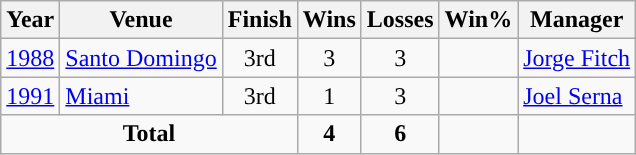<table class="wikitable sortable plainrowheaders" style="text-align:center;">
<tr>
<th scope="col">Year</th>
<th scope="col">Venue</th>
<th scope="col">Finish</th>
<th scope="col">Wins</th>
<th scope="col">Losses</th>
<th scope="col">Win%</th>
<th scope="col">Manager</th>
</tr>
<tr>
<td><a href='#'>1988</a></td>
<td align=left> <a href='#'>Santo Domingo</a></td>
<td>3rd</td>
<td>3</td>
<td>3</td>
<td></td>
<td align=left> <a href='#'>Jorge Fitch</a></td>
</tr>
<tr>
<td><a href='#'>1991</a></td>
<td align=left> <a href='#'>Miami</a></td>
<td>3rd</td>
<td>1</td>
<td>3</td>
<td></td>
<td align=left> <a href='#'>Joel Serna</a></td>
</tr>
<tr style="text-align:center; ">
<td colspan="3"><strong>Total</strong></td>
<td><strong>4</strong></td>
<td><strong>6</strong></td>
<td><strong></strong></td>
<td></td>
</tr>
</table>
